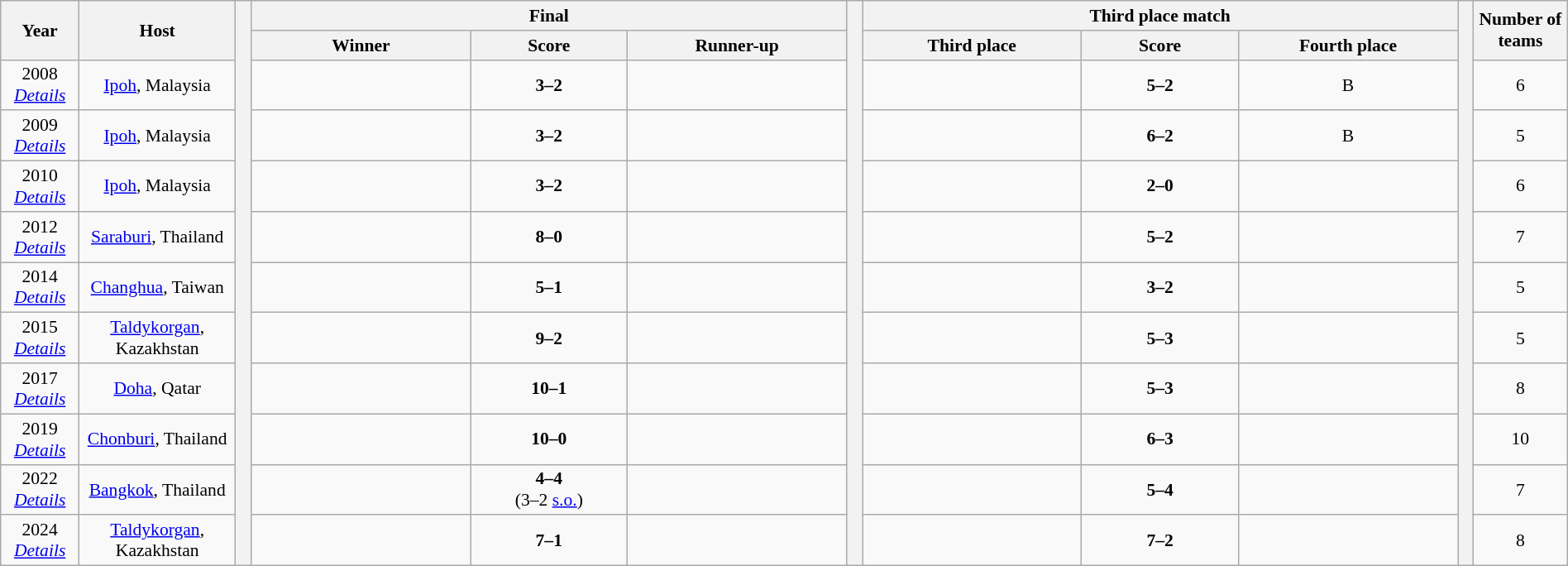<table class="wikitable" style="text-align:center;width:100%; font-size:90%;">
<tr>
<th rowspan=2 width=5%>Year</th>
<th rowspan=2 width=10%>Host</th>
<th width=1% rowspan=12></th>
<th colspan=3>Final</th>
<th width=1% rowspan=12></th>
<th colspan=3>Third place match</th>
<th width=1% rowspan=12></th>
<th width=6% rowspan=2>Number of teams</th>
</tr>
<tr>
<th width=14%>Winner</th>
<th width=10%>Score</th>
<th width=14%>Runner-up</th>
<th width=14%>Third place</th>
<th width=10%>Score</th>
<th width=14%>Fourth place</th>
</tr>
<tr>
<td>2008<br><em><a href='#'>Details</a></em></td>
<td><a href='#'>Ipoh</a>, Malaysia</td>
<td><strong></strong></td>
<td><strong>3–2</strong></td>
<td></td>
<td></td>
<td><strong>5–2</strong></td>
<td> B</td>
<td>6</td>
</tr>
<tr>
<td>2009<br><em><a href='#'>Details</a></em></td>
<td><a href='#'>Ipoh</a>, Malaysia</td>
<td><strong></strong></td>
<td><strong>3–2</strong></td>
<td></td>
<td></td>
<td><strong>6–2</strong></td>
<td> B</td>
<td>5</td>
</tr>
<tr>
<td>2010<br><em><a href='#'>Details</a></em></td>
<td><a href='#'>Ipoh</a>, Malaysia</td>
<td><strong></strong></td>
<td><strong>3–2</strong></td>
<td></td>
<td></td>
<td><strong>2–0</strong></td>
<td></td>
<td>6</td>
</tr>
<tr>
<td>2012<br><em><a href='#'>Details</a></em></td>
<td><a href='#'>Saraburi</a>, Thailand</td>
<td><strong></strong></td>
<td><strong>8–0</strong></td>
<td></td>
<td></td>
<td><strong>5–2</strong></td>
<td></td>
<td>7</td>
</tr>
<tr>
<td>2014<br><em><a href='#'>Details</a></em></td>
<td><a href='#'>Changhua</a>, Taiwan</td>
<td><strong></strong></td>
<td><strong>5–1</strong></td>
<td></td>
<td></td>
<td><strong>3–2</strong></td>
<td></td>
<td>5</td>
</tr>
<tr>
<td>2015<br><em><a href='#'>Details</a></em></td>
<td><a href='#'>Taldykorgan</a>, Kazakhstan</td>
<td><strong></strong></td>
<td><strong>9–2</strong></td>
<td></td>
<td></td>
<td><strong>5–3</strong></td>
<td></td>
<td>5</td>
</tr>
<tr>
<td>2017<br><em><a href='#'>Details</a></em></td>
<td><a href='#'>Doha</a>, Qatar</td>
<td><strong></strong></td>
<td><strong>10–1</strong></td>
<td></td>
<td></td>
<td><strong>5–3</strong></td>
<td></td>
<td>8</td>
</tr>
<tr>
<td>2019<br><em><a href='#'>Details</a></em></td>
<td><a href='#'>Chonburi</a>, Thailand</td>
<td><strong></strong></td>
<td><strong>10–0</strong></td>
<td></td>
<td></td>
<td><strong>6–3</strong></td>
<td></td>
<td>10</td>
</tr>
<tr>
<td>2022<br><em><a href='#'>Details</a></em></td>
<td><a href='#'>Bangkok</a>, Thailand</td>
<td><strong></strong></td>
<td><strong>4–4</strong><br>(3–2 <a href='#'>s.o.</a>)</td>
<td></td>
<td></td>
<td><strong>5–4</strong></td>
<td></td>
<td>7</td>
</tr>
<tr>
<td>2024<br><em><a href='#'>Details</a></em></td>
<td><a href='#'>Taldykorgan</a>, Kazakhstan</td>
<td><strong></strong></td>
<td><strong>7–1</strong></td>
<td></td>
<td></td>
<td><strong>7–2</strong></td>
<td></td>
<td>8</td>
</tr>
</table>
